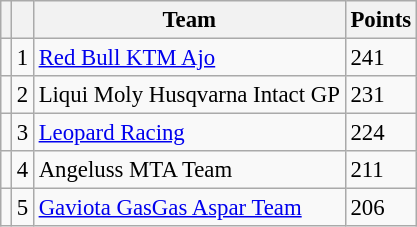<table class="wikitable" style="font-size: 95%;">
<tr>
<th></th>
<th></th>
<th>Team</th>
<th>Points</th>
</tr>
<tr>
<td></td>
<td align=center>1</td>
<td> <a href='#'>Red Bull KTM Ajo</a></td>
<td align=left>241</td>
</tr>
<tr>
<td></td>
<td align=center>2</td>
<td> Liqui Moly Husqvarna Intact GP</td>
<td align=left>231</td>
</tr>
<tr>
<td></td>
<td align=center>3</td>
<td> <a href='#'>Leopard Racing</a></td>
<td align=left>224</td>
</tr>
<tr>
<td></td>
<td align=center>4</td>
<td> Angeluss MTA Team</td>
<td align=left>211</td>
</tr>
<tr>
<td></td>
<td align=center>5</td>
<td> <a href='#'>Gaviota GasGas Aspar Team</a></td>
<td align=left>206</td>
</tr>
</table>
